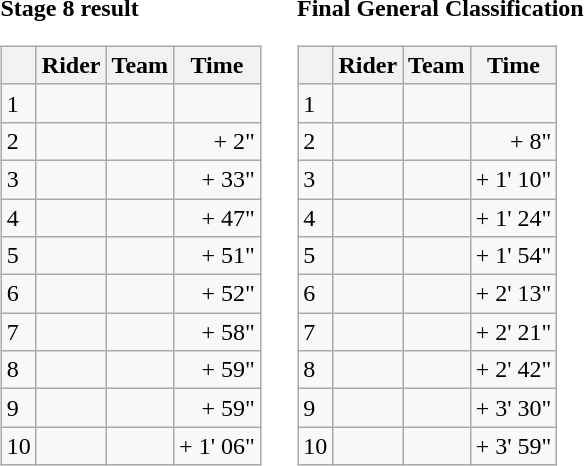<table>
<tr>
<td><strong>Stage 8 result</strong><br><table class="wikitable">
<tr>
<th></th>
<th>Rider</th>
<th>Team</th>
<th>Time</th>
</tr>
<tr>
<td>1</td>
<td> </td>
<td></td>
<td align="right"></td>
</tr>
<tr>
<td>2</td>
<td></td>
<td></td>
<td align="right">+ 2"</td>
</tr>
<tr>
<td>3</td>
<td></td>
<td></td>
<td align="right">+ 33"</td>
</tr>
<tr>
<td>4</td>
<td></td>
<td></td>
<td align="right">+ 47"</td>
</tr>
<tr>
<td>5</td>
<td></td>
<td></td>
<td align="right">+ 51"</td>
</tr>
<tr>
<td>6</td>
<td> </td>
<td></td>
<td align="right">+ 52"</td>
</tr>
<tr>
<td>7</td>
<td></td>
<td></td>
<td align="right">+ 58"</td>
</tr>
<tr>
<td>8</td>
<td></td>
<td></td>
<td align="right">+ 59"</td>
</tr>
<tr>
<td>9</td>
<td></td>
<td></td>
<td align="right">+ 59"</td>
</tr>
<tr>
<td>10</td>
<td></td>
<td></td>
<td align="right">+ 1' 06"</td>
</tr>
</table>
</td>
<td></td>
<td><strong>Final General Classification</strong><br><table class="wikitable">
<tr>
<th></th>
<th>Rider</th>
<th>Team</th>
<th>Time</th>
</tr>
<tr>
<td>1</td>
<td> </td>
<td></td>
<td align="right"></td>
</tr>
<tr>
<td>2</td>
<td></td>
<td></td>
<td align="right">+ 8"</td>
</tr>
<tr>
<td>3</td>
<td></td>
<td></td>
<td align="right">+ 1' 10"</td>
</tr>
<tr>
<td>4</td>
<td></td>
<td></td>
<td align="right">+ 1' 24"</td>
</tr>
<tr>
<td>5</td>
<td> </td>
<td></td>
<td align="right">+ 1' 54"</td>
</tr>
<tr>
<td>6</td>
<td></td>
<td></td>
<td align="right">+ 2' 13"</td>
</tr>
<tr>
<td>7</td>
<td></td>
<td></td>
<td align="right">+ 2' 21"</td>
</tr>
<tr>
<td>8</td>
<td></td>
<td></td>
<td align="right">+ 2' 42"</td>
</tr>
<tr>
<td>9</td>
<td></td>
<td></td>
<td align="right">+ 3' 30"</td>
</tr>
<tr>
<td>10</td>
<td></td>
<td></td>
<td align="right">+ 3' 59"</td>
</tr>
</table>
</td>
</tr>
</table>
